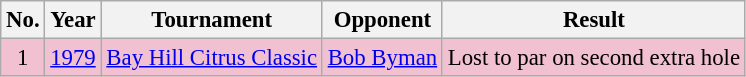<table class="wikitable" style="font-size:95%;">
<tr>
<th>No.</th>
<th>Year</th>
<th>Tournament</th>
<th>Opponent</th>
<th>Result</th>
</tr>
<tr style="background:#F2C1D1;">
<td align=center>1</td>
<td><a href='#'>1979</a></td>
<td><a href='#'>Bay Hill Citrus Classic</a></td>
<td> <a href='#'>Bob Byman</a></td>
<td>Lost to par on second extra hole</td>
</tr>
</table>
